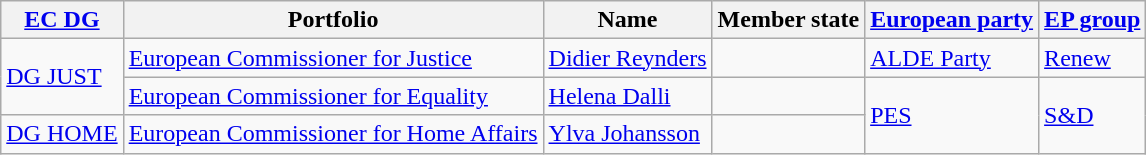<table class="wikitable">
<tr>
<th><a href='#'>EC DG</a></th>
<th>Portfolio</th>
<th>Name</th>
<th>Member state</th>
<th><a href='#'>European party</a></th>
<th><a href='#'>EP group</a></th>
</tr>
<tr>
<td rowspan="2"><a href='#'>DG JUST</a></td>
<td><a href='#'>European Commissioner for Justice</a></td>
<td><a href='#'>Didier Reynders</a></td>
<td></td>
<td><a href='#'>ALDE Party</a></td>
<td><a href='#'>Renew</a></td>
</tr>
<tr>
<td><a href='#'>European Commissioner for Equality</a></td>
<td><a href='#'>Helena Dalli</a></td>
<td></td>
<td rowspan="2"><a href='#'>PES</a></td>
<td rowspan="2"><a href='#'>S&D</a></td>
</tr>
<tr>
<td><a href='#'>DG HOME</a></td>
<td><a href='#'>European Commissioner for Home Affairs</a></td>
<td><a href='#'>Ylva Johansson</a></td>
<td></td>
</tr>
</table>
